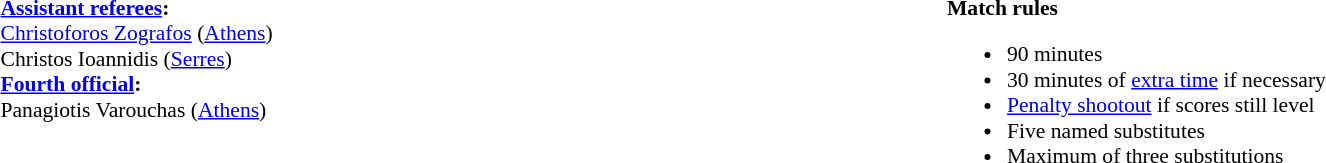<table width=100% style="font-size: 90%">
<tr>
<td width=50% valign=top><br><strong><a href='#'>Assistant referees</a>:</strong>
<br><a href='#'>Christoforos Zografos</a> (<a href='#'>Athens</a>)
<br>Christos Ioannidis (<a href='#'>Serres</a>)
<br><strong><a href='#'>Fourth official</a>:</strong>
<br>Panagiotis Varouchas (<a href='#'>Athens</a>)</td>
<td width=50% valign=top><br><strong>Match rules</strong><ul><li>90 minutes</li><li>30 minutes of <a href='#'>extra time</a> if necessary</li><li><a href='#'>Penalty shootout</a> if scores still level</li><li>Five named substitutes</li><li>Maximum of three substitutions</li></ul></td>
</tr>
</table>
